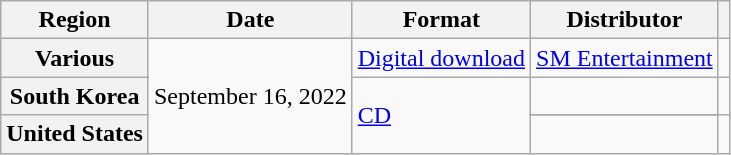<table class="wikitable plainrowheaders">
<tr>
<th>Region</th>
<th>Date</th>
<th>Format</th>
<th>Distributor</th>
<th></th>
</tr>
<tr>
<th scope="row">Various</th>
<td rowspan="5">September 16, 2022</td>
<td rowspan="2"><a href='#'>Digital download</a></td>
<td rowspan="2"><a href='#'>SM Entertainment</a></td>
<td rowspan="2"></td>
</tr>
<tr>
<th scope="row" rowspan="2">South Korea</th>
</tr>
<tr>
<td rowspan="3"><a href='#'>CD</a></td>
<td></td>
<td rowspan="2"></td>
</tr>
<tr>
<th scope="row" rowspan="2">United States</th>
</tr>
<tr>
<td></td>
<td rowspan="2"></td>
</tr>
</table>
